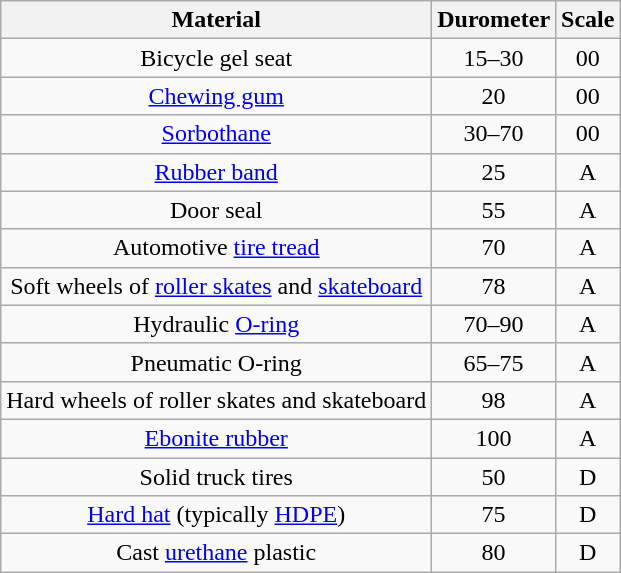<table class="wikitable" style="text-align:center">
<tr>
<th>Material</th>
<th>Durometer</th>
<th>Scale</th>
</tr>
<tr>
<td>Bicycle gel seat</td>
<td>15–30</td>
<td>00</td>
</tr>
<tr>
<td><a href='#'>Chewing gum</a></td>
<td>20</td>
<td>00</td>
</tr>
<tr>
<td><a href='#'>Sorbothane</a></td>
<td>30–70</td>
<td>00</td>
</tr>
<tr>
<td><a href='#'>Rubber band</a></td>
<td>25</td>
<td>A</td>
</tr>
<tr>
<td>Door seal</td>
<td>55</td>
<td>A</td>
</tr>
<tr>
<td>Automotive <a href='#'>tire tread</a></td>
<td>70</td>
<td>A</td>
</tr>
<tr>
<td>Soft wheels of <a href='#'>roller skates</a> and <a href='#'>skateboard</a></td>
<td>78</td>
<td>A</td>
</tr>
<tr>
<td>Hydraulic <a href='#'>O-ring</a></td>
<td>70–90</td>
<td>A</td>
</tr>
<tr>
<td>Pneumatic O-ring</td>
<td>65–75</td>
<td>A</td>
</tr>
<tr>
<td>Hard wheels of roller skates and skateboard</td>
<td>98</td>
<td>A</td>
</tr>
<tr>
<td><a href='#'>Ebonite rubber</a></td>
<td>100</td>
<td>A</td>
</tr>
<tr>
<td>Solid truck tires</td>
<td>50</td>
<td>D</td>
</tr>
<tr>
<td><a href='#'>Hard hat</a> (typically <a href='#'>HDPE</a>)</td>
<td>75</td>
<td>D</td>
</tr>
<tr>
<td>Cast <a href='#'>urethane</a> plastic</td>
<td>80</td>
<td>D</td>
</tr>
</table>
